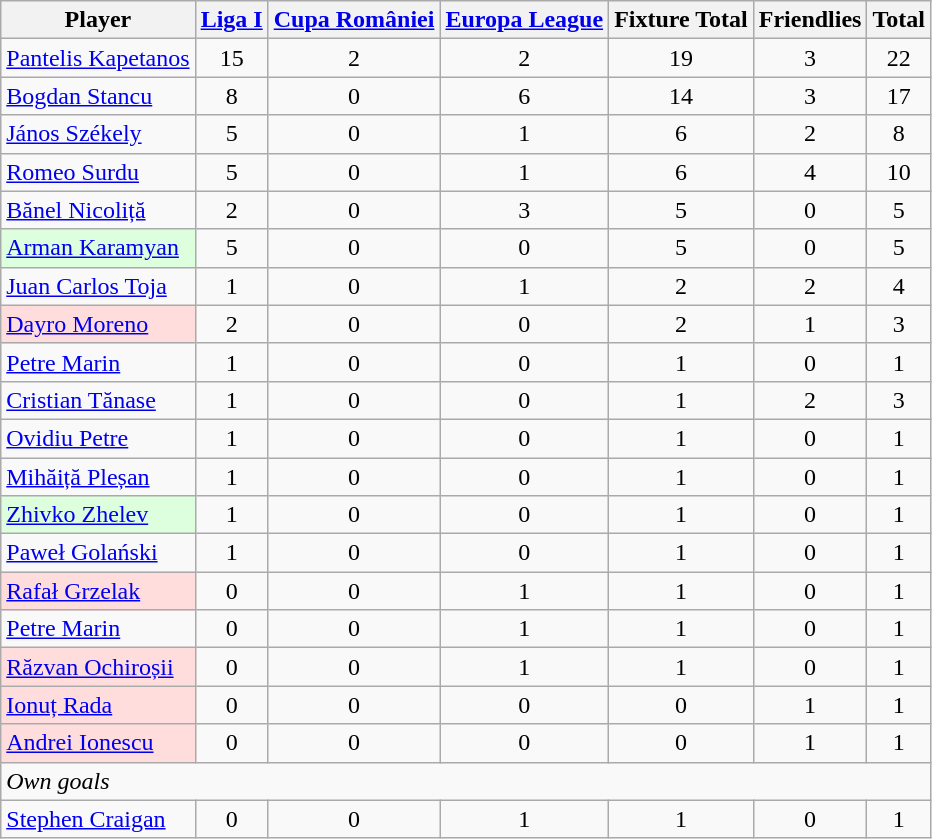<table class="wikitable sortable">
<tr>
<th>Player</th>
<th><a href='#'>Liga I</a></th>
<th><a href='#'>Cupa României</a></th>
<th><a href='#'>Europa League</a></th>
<th>Fixture Total</th>
<th>Friendlies</th>
<th>Total</th>
</tr>
<tr>
<td> <a href='#'>Pantelis Kapetanos</a></td>
<td align=center>15</td>
<td align=center>2</td>
<td align=center>2</td>
<td align=center>19</td>
<td align=center>3</td>
<td align=center>22</td>
</tr>
<tr>
<td> <a href='#'>Bogdan Stancu</a></td>
<td align=center>8</td>
<td align=center>0</td>
<td align=center>6</td>
<td align=center>14</td>
<td align=center>3</td>
<td align=center>17</td>
</tr>
<tr>
<td> <a href='#'>János Székely</a></td>
<td align=center>5</td>
<td align=center>0</td>
<td align=center>1</td>
<td align=center>6</td>
<td align=center>2</td>
<td align=center>8</td>
</tr>
<tr>
<td> <a href='#'>Romeo Surdu</a></td>
<td align=center>5</td>
<td align=center>0</td>
<td align=center>1</td>
<td align=center>6</td>
<td align=center>4</td>
<td align=center>10</td>
</tr>
<tr>
<td> <a href='#'>Bănel Nicoliță</a></td>
<td align=center>2</td>
<td align=center>0</td>
<td align=center>3</td>
<td align=center>5</td>
<td align=center>0</td>
<td align=center>5</td>
</tr>
<tr>
<td style="text-align:left;" bgcolor="#ddffdd"> <a href='#'>Arman Karamyan</a></td>
<td align=center>5</td>
<td align=center>0</td>
<td align=center>0</td>
<td align=center>5</td>
<td align=center>0</td>
<td align=center>5</td>
</tr>
<tr>
<td> <a href='#'>Juan Carlos Toja</a></td>
<td align=center>1</td>
<td align=center>0</td>
<td align=center>1</td>
<td align=center>2</td>
<td align=center>2</td>
<td align=center>4</td>
</tr>
<tr>
<td style="text-align:left;" bgcolor="#ffdddd"> <a href='#'>Dayro Moreno</a></td>
<td align=center>2</td>
<td align=center>0</td>
<td align=center>0</td>
<td align=center>2</td>
<td align=center>1</td>
<td align=center>3</td>
</tr>
<tr>
<td> <a href='#'>Petre Marin</a></td>
<td align=center>1</td>
<td align=center>0</td>
<td align=center>0</td>
<td align=center>1</td>
<td align=center>0</td>
<td align=center>1</td>
</tr>
<tr>
<td> <a href='#'>Cristian Tănase</a></td>
<td align=center>1</td>
<td align=center>0</td>
<td align=center>0</td>
<td align=center>1</td>
<td align=center>2</td>
<td align=center>3</td>
</tr>
<tr>
<td> <a href='#'>Ovidiu Petre</a></td>
<td align=center>1</td>
<td align=center>0</td>
<td align=center>0</td>
<td align=center>1</td>
<td align=center>0</td>
<td align=center>1</td>
</tr>
<tr>
<td> <a href='#'>Mihăiță Pleșan</a></td>
<td align=center>1</td>
<td align=center>0</td>
<td align=center>0</td>
<td align=center>1</td>
<td align=center>0</td>
<td align=center>1</td>
</tr>
<tr>
<td style="text-align:left;" bgcolor="#ddffdd"> <a href='#'>Zhivko Zhelev</a></td>
<td align=center>1</td>
<td align=center>0</td>
<td align=center>0</td>
<td align=center>1</td>
<td align=center>0</td>
<td align=center>1</td>
</tr>
<tr>
<td> <a href='#'>Paweł Golański</a></td>
<td align=center>1</td>
<td align=center>0</td>
<td align=center>0</td>
<td align=center>1</td>
<td align=center>0</td>
<td align=center>1</td>
</tr>
<tr>
<td style="text-align:left;" bgcolor="#ffdddd"> <a href='#'>Rafał Grzelak</a></td>
<td align=center>0</td>
<td align=center>0</td>
<td align=center>1</td>
<td align=center>1</td>
<td align=center>0</td>
<td align=center>1</td>
</tr>
<tr>
<td> <a href='#'>Petre Marin</a></td>
<td align=center>0</td>
<td align=center>0</td>
<td align=center>1</td>
<td align=center>1</td>
<td align=center>0</td>
<td align=center>1</td>
</tr>
<tr>
<td style="text-align:left;" bgcolor="#ffdddd"> <a href='#'>Răzvan Ochiroșii</a></td>
<td align=center>0</td>
<td align=center>0</td>
<td align=center>1</td>
<td align=center>1</td>
<td align=center>0</td>
<td align=center>1</td>
</tr>
<tr>
<td style="text-align:left;" bgcolor="#ffdddd"> <a href='#'>Ionuț Rada</a></td>
<td align=center>0</td>
<td align=center>0</td>
<td align=center>0</td>
<td align=center>0</td>
<td align=center>1</td>
<td align=center>1</td>
</tr>
<tr>
<td style="text-align:left;" bgcolor="#ffdddd"> <a href='#'>Andrei Ionescu</a></td>
<td align=center>0</td>
<td align=center>0</td>
<td align=center>0</td>
<td align=center>0</td>
<td align=center>1</td>
<td align=center>1</td>
</tr>
<tr>
<td colspan="7"><em>Own goals</em></td>
</tr>
<tr>
<td> <a href='#'>Stephen Craigan</a></td>
<td align=center>0</td>
<td align=center>0</td>
<td align=center>1</td>
<td align=center>1</td>
<td align=center>0</td>
<td align=center>1</td>
</tr>
</table>
